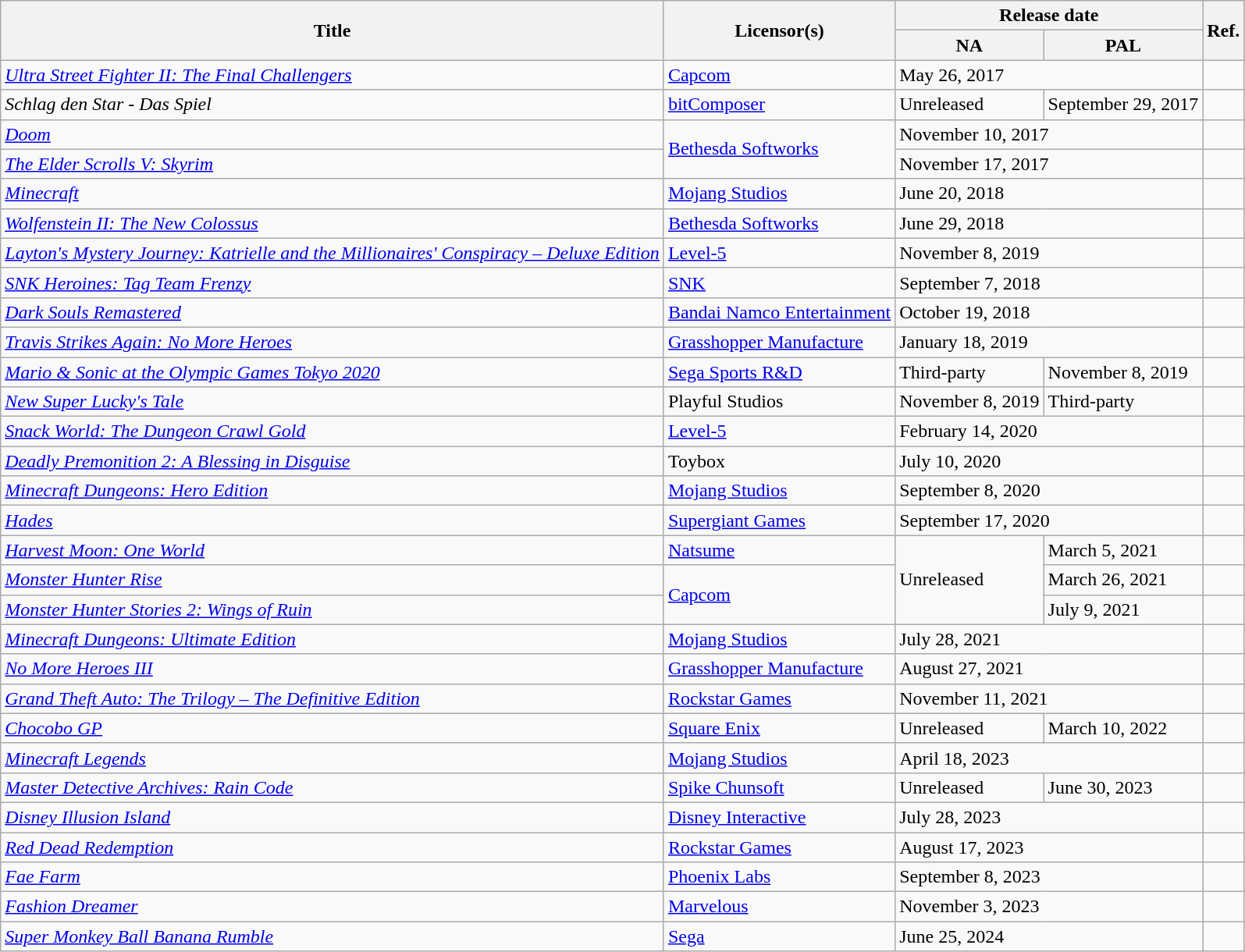<table class="wikitable sortable">
<tr>
<th rowspan="2">Title</th>
<th rowspan="2">Licensor(s)</th>
<th colspan="2">Release date</th>
<th rowspan="2"><abbr>Ref.</abbr></th>
</tr>
<tr>
<th><abbr>NA</abbr></th>
<th><abbr>PAL</abbr></th>
</tr>
<tr>
<td><em><a href='#'>Ultra Street Fighter II: The Final Challengers</a></em></td>
<td><a href='#'>Capcom</a></td>
<td colspan="2">May 26, 2017</td>
<td></td>
</tr>
<tr>
<td><em>Schlag den Star - Das Spiel</em></td>
<td><a href='#'>bitComposer</a></td>
<td>Unreleased</td>
<td>September 29, 2017</td>
<td></td>
</tr>
<tr>
<td><em><a href='#'>Doom</a></em></td>
<td rowspan="2"><a href='#'>Bethesda Softworks</a></td>
<td colspan="2">November 10, 2017</td>
<td></td>
</tr>
<tr>
<td><em><a href='#'>The Elder Scrolls V: Skyrim</a></em></td>
<td colspan="2">November 17, 2017</td>
<td></td>
</tr>
<tr>
<td><em><a href='#'>Minecraft</a></em></td>
<td><a href='#'>Mojang Studios</a></td>
<td colspan="2">June 20, 2018</td>
<td></td>
</tr>
<tr>
<td><em><a href='#'>Wolfenstein II: The New Colossus</a></em></td>
<td><a href='#'>Bethesda Softworks</a></td>
<td colspan="2">June 29, 2018</td>
<td></td>
</tr>
<tr>
<td><em><a href='#'>Layton's Mystery Journey: Katrielle and the Millionaires' Conspiracy – Deluxe Edition</a></em></td>
<td><a href='#'>Level-5</a></td>
<td colspan="2">November 8, 2019</td>
<td></td>
</tr>
<tr>
<td><em><a href='#'>SNK Heroines: Tag Team Frenzy</a></em></td>
<td><a href='#'>SNK</a></td>
<td colspan="2">September 7, 2018</td>
<td></td>
</tr>
<tr>
<td><em><a href='#'>Dark Souls Remastered</a></em></td>
<td><a href='#'>Bandai Namco Entertainment</a></td>
<td colspan="2">October 19, 2018</td>
<td></td>
</tr>
<tr>
<td><em><a href='#'>Travis Strikes Again: No More Heroes</a></em></td>
<td><a href='#'>Grasshopper Manufacture</a></td>
<td colspan="2">January 18, 2019</td>
<td></td>
</tr>
<tr>
<td><em><a href='#'>Mario & Sonic at the Olympic Games Tokyo 2020</a></em></td>
<td><a href='#'>Sega Sports R&D</a></td>
<td>Third-party</td>
<td>November 8, 2019</td>
<td></td>
</tr>
<tr>
<td><em><a href='#'>New Super Lucky's Tale</a></em></td>
<td>Playful Studios</td>
<td>November 8, 2019</td>
<td>Third-party</td>
<td></td>
</tr>
<tr>
<td><em><a href='#'>Snack World: The Dungeon Crawl Gold</a></em></td>
<td><a href='#'>Level-5</a></td>
<td colspan="2">February 14, 2020</td>
<td></td>
</tr>
<tr>
<td><em><a href='#'>Deadly Premonition 2: A Blessing in Disguise</a></em></td>
<td>Toybox</td>
<td colspan="2">July 10, 2020</td>
<td></td>
</tr>
<tr>
<td><em><a href='#'>Minecraft Dungeons: Hero Edition</a></em></td>
<td><a href='#'>Mojang Studios</a></td>
<td colspan="2">September 8, 2020</td>
<td></td>
</tr>
<tr>
<td><em><a href='#'>Hades</a></em></td>
<td><a href='#'>Supergiant Games</a></td>
<td colspan="2">September 17, 2020</td>
<td></td>
</tr>
<tr>
<td><em><a href='#'>Harvest Moon: One World</a></em></td>
<td><a href='#'>Natsume</a></td>
<td rowspan="3">Unreleased</td>
<td>March 5, 2021</td>
<td></td>
</tr>
<tr>
<td><em><a href='#'>Monster Hunter Rise</a></em></td>
<td rowspan="2"><a href='#'>Capcom</a></td>
<td>March 26, 2021</td>
<td></td>
</tr>
<tr>
<td><em><a href='#'>Monster Hunter Stories 2: Wings of Ruin</a></em></td>
<td>July 9, 2021</td>
<td></td>
</tr>
<tr>
<td><em><a href='#'>Minecraft Dungeons: Ultimate Edition</a></em></td>
<td><a href='#'>Mojang Studios</a></td>
<td colspan="2">July 28, 2021</td>
<td></td>
</tr>
<tr>
<td><em><a href='#'>No More Heroes III</a></em></td>
<td><a href='#'>Grasshopper Manufacture</a></td>
<td colspan="2">August 27, 2021</td>
<td></td>
</tr>
<tr>
<td><em><a href='#'>Grand Theft Auto: The Trilogy – The Definitive Edition</a></em></td>
<td><a href='#'>Rockstar Games</a></td>
<td colspan="2">November 11, 2021</td>
<td></td>
</tr>
<tr>
<td><em><a href='#'>Chocobo GP</a></em></td>
<td><a href='#'>Square Enix</a></td>
<td>Unreleased</td>
<td>March 10, 2022</td>
<td></td>
</tr>
<tr>
<td><em><a href='#'>Minecraft Legends</a></em></td>
<td><a href='#'>Mojang Studios</a></td>
<td colspan="2">April 18, 2023</td>
<td></td>
</tr>
<tr>
<td><em><a href='#'>Master Detective Archives: Rain Code</a></em></td>
<td><a href='#'>Spike Chunsoft</a></td>
<td>Unreleased</td>
<td>June 30, 2023</td>
<td></td>
</tr>
<tr>
<td><em><a href='#'>Disney Illusion Island</a></em></td>
<td><a href='#'>Disney Interactive</a></td>
<td colspan="2">July 28, 2023</td>
<td></td>
</tr>
<tr>
<td><em><a href='#'>Red Dead Redemption</a></em></td>
<td><a href='#'>Rockstar Games</a></td>
<td colspan="2">August 17, 2023</td>
<td></td>
</tr>
<tr>
<td><em><a href='#'>Fae Farm</a></em></td>
<td><a href='#'>Phoenix Labs</a></td>
<td colspan="2">September 8, 2023</td>
<td></td>
</tr>
<tr>
<td><em><a href='#'>Fashion Dreamer</a></em></td>
<td><a href='#'>Marvelous</a></td>
<td colspan="2">November 3, 2023</td>
<td></td>
</tr>
<tr>
<td><em><a href='#'>Super Monkey Ball Banana Rumble</a></em></td>
<td><a href='#'>Sega</a></td>
<td colspan="2">June 25, 2024</td>
<td></td>
</tr>
</table>
